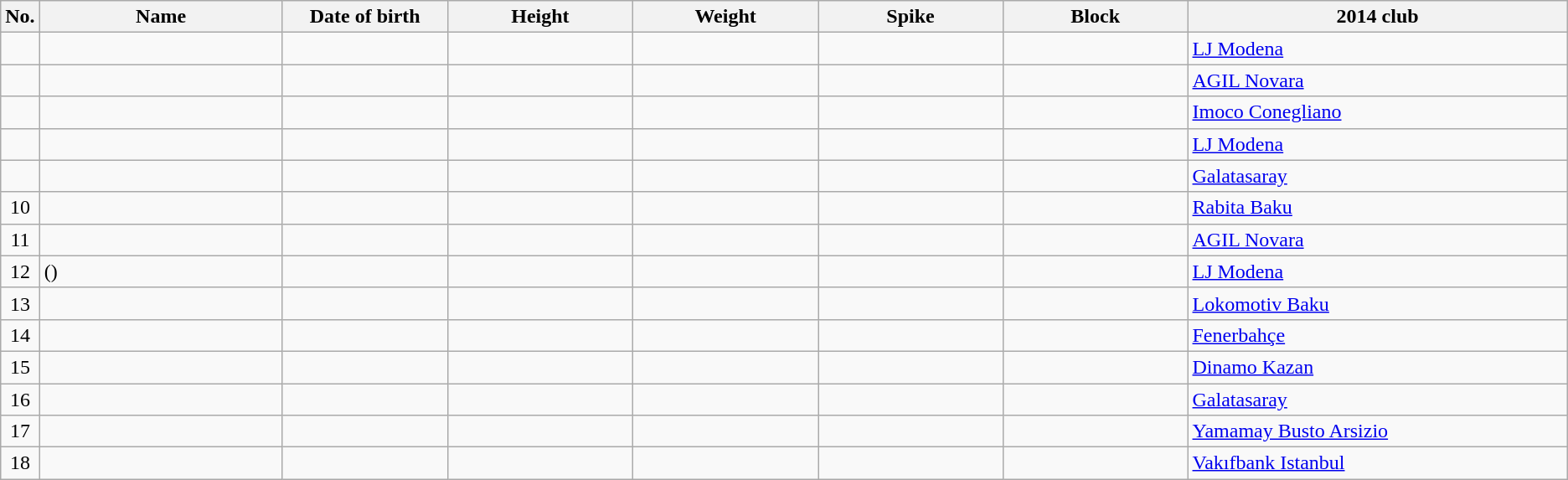<table class="wikitable sortable" style="font-size:100%; text-align:center;">
<tr>
<th>No.</th>
<th style="width:12em">Name</th>
<th style="width:8em">Date of birth</th>
<th style="width:9em">Height</th>
<th style="width:9em">Weight</th>
<th style="width:9em">Spike</th>
<th style="width:9em">Block</th>
<th style="width:19em">2014 club</th>
</tr>
<tr>
<td></td>
<td align=left></td>
<td align=right></td>
<td></td>
<td></td>
<td></td>
<td></td>
<td align=left> <a href='#'>LJ Modena</a></td>
</tr>
<tr>
<td></td>
<td align=left></td>
<td align=right></td>
<td></td>
<td></td>
<td></td>
<td></td>
<td align=left> <a href='#'>AGIL Novara</a></td>
</tr>
<tr>
<td></td>
<td align=left></td>
<td align=right></td>
<td></td>
<td></td>
<td></td>
<td></td>
<td align=left> <a href='#'>Imoco Conegliano</a></td>
</tr>
<tr>
<td></td>
<td align=left></td>
<td align=right></td>
<td></td>
<td></td>
<td></td>
<td></td>
<td align=left> <a href='#'>LJ Modena</a></td>
</tr>
<tr>
<td></td>
<td align=left></td>
<td align=right></td>
<td></td>
<td></td>
<td></td>
<td></td>
<td align=left> <a href='#'>Galatasaray</a></td>
</tr>
<tr>
<td>10</td>
<td align=left></td>
<td align=right></td>
<td></td>
<td></td>
<td></td>
<td></td>
<td align=left> <a href='#'>Rabita Baku</a></td>
</tr>
<tr>
<td>11</td>
<td align=left></td>
<td align=right></td>
<td></td>
<td></td>
<td></td>
<td></td>
<td align=left> <a href='#'>AGIL Novara</a></td>
</tr>
<tr>
<td>12</td>
<td align=left> ()</td>
<td align=right></td>
<td></td>
<td></td>
<td></td>
<td></td>
<td align=left> <a href='#'>LJ Modena</a></td>
</tr>
<tr>
<td>13</td>
<td align=left></td>
<td align=right></td>
<td></td>
<td></td>
<td></td>
<td></td>
<td align=left> <a href='#'>Lokomotiv Baku</a></td>
</tr>
<tr>
<td>14</td>
<td align=left></td>
<td align=right></td>
<td></td>
<td></td>
<td></td>
<td></td>
<td align=left> <a href='#'>Fenerbahçe</a></td>
</tr>
<tr>
<td>15</td>
<td align=left></td>
<td align=right></td>
<td></td>
<td></td>
<td></td>
<td></td>
<td align=left> <a href='#'>Dinamo Kazan</a></td>
</tr>
<tr>
<td>16</td>
<td align=left></td>
<td align=right></td>
<td></td>
<td></td>
<td></td>
<td></td>
<td align=left> <a href='#'>Galatasaray</a></td>
</tr>
<tr>
<td>17</td>
<td align=left></td>
<td align=right></td>
<td></td>
<td></td>
<td></td>
<td></td>
<td align=left> <a href='#'>Yamamay Busto Arsizio</a></td>
</tr>
<tr>
<td>18</td>
<td align=left></td>
<td align=right></td>
<td></td>
<td></td>
<td></td>
<td></td>
<td align=left> <a href='#'>Vakıfbank Istanbul</a></td>
</tr>
</table>
